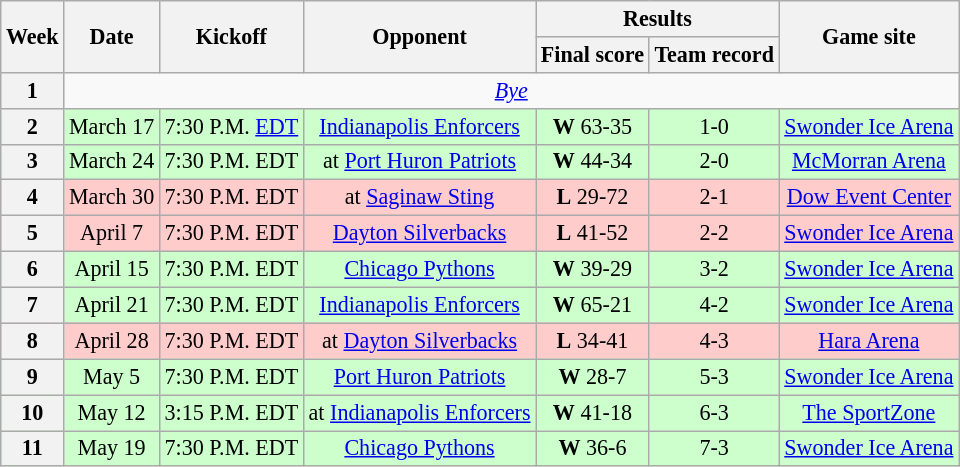<table class="wikitable" align="center" style="font-size: 92%">
<tr>
<th rowspan="2">Week</th>
<th rowspan="2">Date</th>
<th rowspan="2">Kickoff</th>
<th rowspan="2">Opponent</th>
<th colspan="2">Results</th>
<th rowspan="2">Game site</th>
</tr>
<tr>
<th>Final score</th>
<th>Team record</th>
</tr>
<tr>
<th>1</th>
<td colspan="8" style="text-align:center;"><em><a href='#'>Bye</a></em></td>
</tr>
<tr style="background:#cfc">
<th>2</th>
<td style="text-align:center;">March 17</td>
<td style="text-align:center;">7:30 P.M. <a href='#'>EDT</a></td>
<td style="text-align:center;"><a href='#'>Indianapolis Enforcers</a></td>
<td style="text-align:center;"><strong>W</strong> 63-35</td>
<td style="text-align:center;">1-0</td>
<td style="text-align:center;"><a href='#'>Swonder Ice Arena</a></td>
</tr>
<tr style="background:#cfc">
<th>3</th>
<td style="text-align:center;">March 24</td>
<td style="text-align:center;">7:30 P.M. EDT</td>
<td style="text-align:center;">at <a href='#'>Port Huron Patriots</a></td>
<td style="text-align:center;"><strong>W</strong> 44-34</td>
<td style="text-align:center;">2-0</td>
<td style="text-align:center;"><a href='#'>McMorran Arena</a></td>
</tr>
<tr style="background:#fcc">
<th>4</th>
<td style="text-align:center;">March 30</td>
<td style="text-align:center;">7:30 P.M. EDT</td>
<td style="text-align:center;">at <a href='#'>Saginaw Sting</a></td>
<td style="text-align:center;"><strong>L</strong> 29-72</td>
<td style="text-align:center;">2-1</td>
<td style="text-align:center;"><a href='#'>Dow Event Center</a></td>
</tr>
<tr style="background:#fcc">
<th>5</th>
<td style="text-align:center;">April 7</td>
<td style="text-align:center;">7:30 P.M. EDT</td>
<td style="text-align:center;"><a href='#'>Dayton Silverbacks</a></td>
<td style="text-align:center;"><strong>L</strong> 41-52</td>
<td style="text-align:center;">2-2</td>
<td style="text-align:center;"><a href='#'>Swonder Ice Arena</a></td>
</tr>
<tr style="background:#cfc">
<th>6</th>
<td style="text-align:center;">April 15</td>
<td style="text-align:center;">7:30 P.M. EDT</td>
<td style="text-align:center;"><a href='#'>Chicago Pythons</a></td>
<td style="text-align:center;"><strong>W</strong> 39-29</td>
<td style="text-align:center;">3-2</td>
<td style="text-align:center;"><a href='#'>Swonder Ice Arena</a></td>
</tr>
<tr style="background:#cfc">
<th>7</th>
<td style="text-align:center;">April 21</td>
<td style="text-align:center;">7:30 P.M. EDT</td>
<td style="text-align:center;"><a href='#'>Indianapolis Enforcers</a></td>
<td style="text-align:center;"><strong>W</strong> 65-21</td>
<td style="text-align:center;">4-2</td>
<td style="text-align:center;"><a href='#'>Swonder Ice Arena</a></td>
</tr>
<tr style="background:#fcc">
<th>8</th>
<td style="text-align:center;">April 28</td>
<td style="text-align:center;">7:30 P.M. EDT</td>
<td style="text-align:center;">at <a href='#'>Dayton Silverbacks</a></td>
<td style="text-align:center;"><strong>L</strong> 34-41</td>
<td style="text-align:center;">4-3</td>
<td style="text-align:center;"><a href='#'>Hara Arena</a></td>
</tr>
<tr style="background:#cfc">
<th>9</th>
<td style="text-align:center;">May 5</td>
<td style="text-align:center;">7:30 P.M. EDT</td>
<td style="text-align:center;"><a href='#'>Port Huron Patriots</a></td>
<td style="text-align:center;"><strong>W</strong> 28-7</td>
<td style="text-align:center;">5-3</td>
<td style="text-align:center;"><a href='#'>Swonder Ice Arena</a></td>
</tr>
<tr style="background:#cfc">
<th>10</th>
<td style="text-align:center;">May 12</td>
<td style="text-align:center;">3:15 P.M. EDT</td>
<td style="text-align:center;">at <a href='#'>Indianapolis Enforcers</a></td>
<td style="text-align:center;"><strong>W</strong> 41-18</td>
<td style="text-align:center;">6-3</td>
<td style="text-align:center;"><a href='#'>The SportZone</a></td>
</tr>
<tr style="background:#cfc">
<th>11</th>
<td style="text-align:center;">May 19</td>
<td style="text-align:center;">7:30 P.M. EDT</td>
<td style="text-align:center;"><a href='#'>Chicago Pythons</a></td>
<td style="text-align:center;"><strong>W</strong> 36-6</td>
<td style="text-align:center;">7-3</td>
<td style="text-align:center;"><a href='#'>Swonder Ice Arena</a></td>
</tr>
</table>
